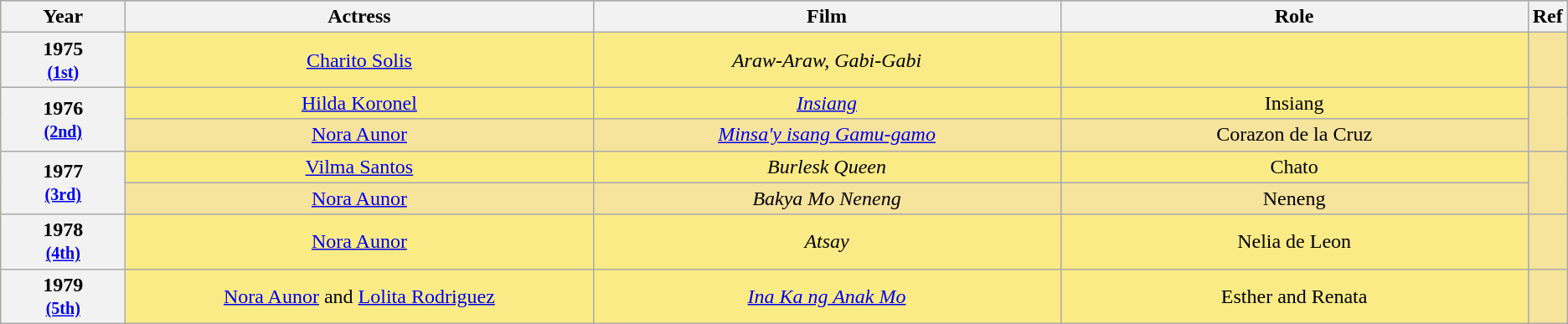<table class="wikitable" rowspan="2" style="text-align:center; background: #f6e39c">
<tr style="background:#bebebe;">
<th scope="col" style="width:8%;">Year</th>
<th scope="col" style="width:30%;">Actress</th>
<th scope="col" style="width:30%;">Film</th>
<th scope="col" style="width:30%;">Role</th>
<th scope="col" style="width:2%;">Ref</th>
</tr>
<tr>
<th scope="row" style="text-align:center">1975 <br><small><a href='#'>(1st)</a> </small></th>
<td style="background:#FAEB86"><a href='#'>Charito Solis</a></td>
<td style="background:#FAEB86"><em>Araw-Araw, Gabi-Gabi</em></td>
<td style="background:#FAEB86"></td>
<td></td>
</tr>
<tr>
<th scope="row" style="text-align:center" rowspan=2>1976 <br><small><a href='#'>(2nd)</a> </small></th>
<td style="background:#FAEB86"><a href='#'>Hilda Koronel</a></td>
<td style="background:#FAEB86"><em><a href='#'>Insiang</a></em></td>
<td style="background:#FAEB86">Insiang</td>
<td rowspan=2></td>
</tr>
<tr>
<td><a href='#'>Nora Aunor</a></td>
<td><em><a href='#'>Minsa'y isang Gamu-gamo</a></em></td>
<td>Corazon de la Cruz</td>
</tr>
<tr>
<th scope="row" style="text-align:center" rowspan=2>1977 <br><small><a href='#'>(3rd)</a> </small></th>
<td style="background:#FAEB86"><a href='#'>Vilma Santos</a></td>
<td style="background:#FAEB86"><em>Burlesk Queen</em></td>
<td style="background:#FAEB86">Chato</td>
<td rowspan=2></td>
</tr>
<tr>
<td><a href='#'>Nora Aunor</a></td>
<td><em>Bakya Mo Neneng</em></td>
<td>Neneng</td>
</tr>
<tr>
<th scope="row" style="text-align:center">1978 <br><small><a href='#'>(4th)</a> </small></th>
<td style="background:#FAEB86"><a href='#'>Nora Aunor</a> </td>
<td style="background:#FAEB86"><em>Atsay</em></td>
<td style="background:#FAEB86">Nelia de Leon</td>
<td></td>
</tr>
<tr>
<th scope="row" style="text-align:center">1979 <br><small><a href='#'>(5th)</a> </small></th>
<td style="background:#FAEB86"><a href='#'>Nora Aunor</a> and <a href='#'>Lolita Rodriguez</a></td>
<td style="background:#FAEB86"><em><a href='#'>Ina Ka ng Anak Mo</a></em></td>
<td style="background:#FAEB86">Esther and Renata</td>
<td></td>
</tr>
</table>
